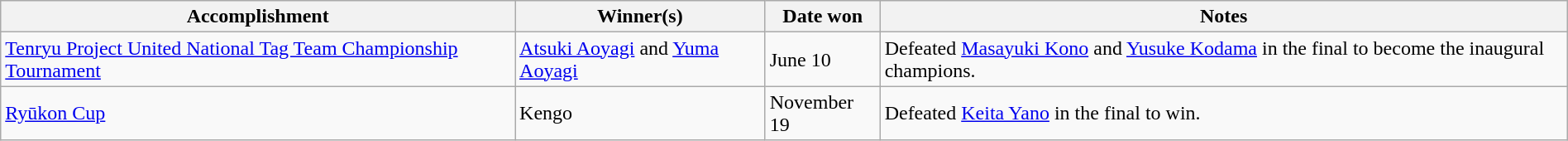<table class="wikitable" style="width:100%;">
<tr>
<th>Accomplishment</th>
<th>Winner(s)</th>
<th>Date won</th>
<th>Notes</th>
</tr>
<tr>
<td><a href='#'>Tenryu Project United National Tag Team Championship Tournament</a></td>
<td><a href='#'>Atsuki Aoyagi</a> and <a href='#'>Yuma Aoyagi</a></td>
<td>June 10</td>
<td>Defeated <a href='#'>Masayuki Kono</a> and <a href='#'>Yusuke Kodama</a> in the final to become the inaugural champions.</td>
</tr>
<tr>
<td><a href='#'>Ryūkon Cup</a></td>
<td>Kengo</td>
<td>November 19</td>
<td>Defeated <a href='#'>Keita Yano</a> in the final to win.</td>
</tr>
</table>
